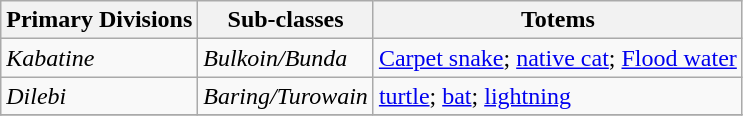<table class="wikitable">
<tr>
<th>Primary Divisions</th>
<th>Sub-classes</th>
<th>Totems</th>
</tr>
<tr>
<td rowspan=1><em>Kabatine</em></td>
<td><em>Bulkoin/Bunda</em></td>
<td><a href='#'>Carpet snake</a>; <a href='#'>native cat</a>; <a href='#'>Flood water</a></td>
</tr>
<tr>
<td rowspan=1><em>Dilebi</em></td>
<td><em>Baring/Turowain</em></td>
<td><a href='#'>turtle</a>; <a href='#'>bat</a>; <a href='#'>lightning</a></td>
</tr>
<tr>
</tr>
</table>
